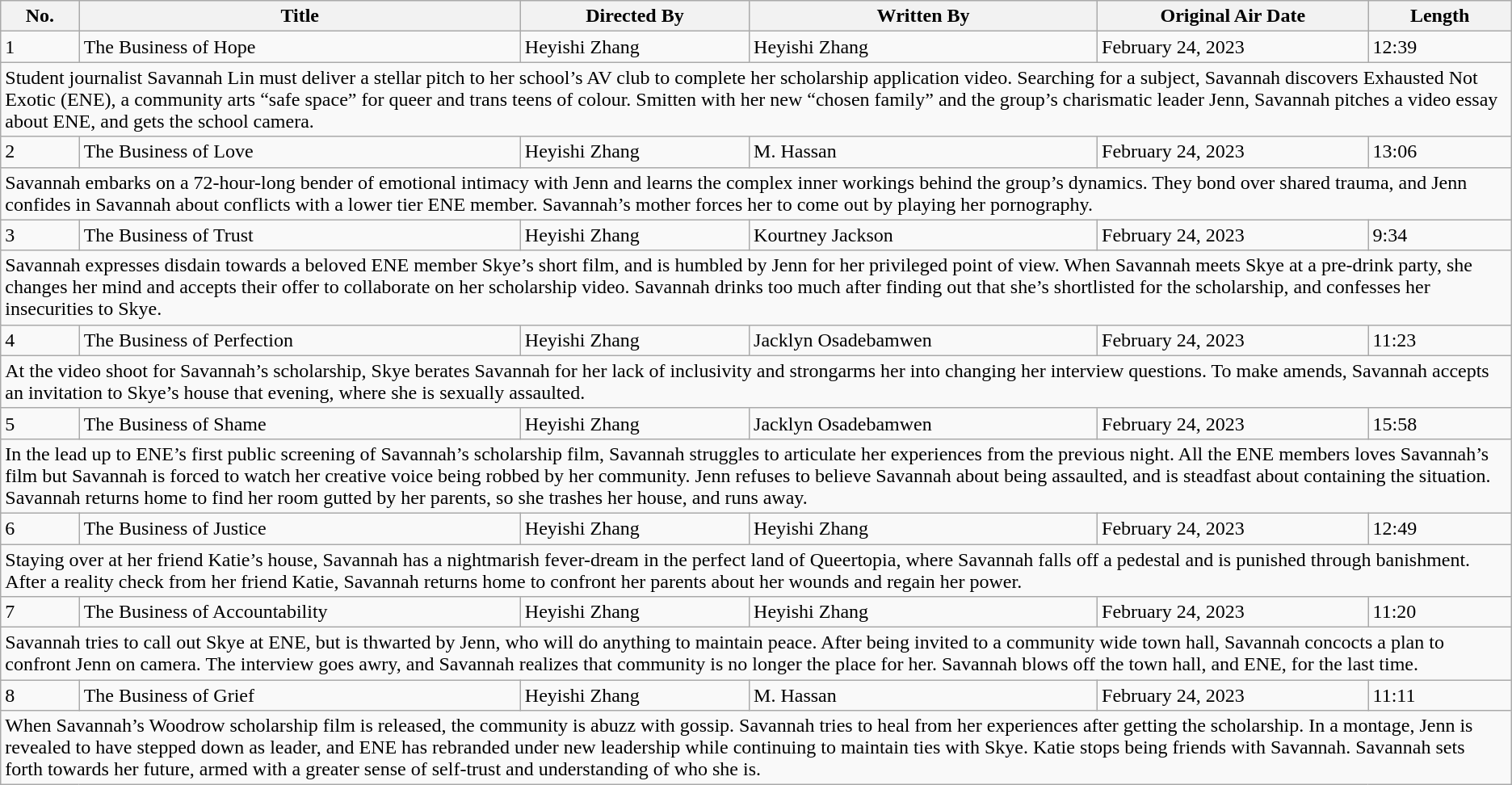<table class="wikitable">
<tr>
<th>No.</th>
<th>Title</th>
<th>Directed By</th>
<th>Written By</th>
<th>Original Air Date</th>
<th>Length</th>
</tr>
<tr>
<td>1</td>
<td>The Business of Hope</td>
<td>Heyishi Zhang</td>
<td>Heyishi Zhang</td>
<td>February 24, 2023</td>
<td>12:39</td>
</tr>
<tr>
<td colspan="6">Student journalist Savannah Lin must deliver a stellar pitch to her school’s AV club to complete her scholarship application video. Searching for a subject, Savannah discovers Exhausted Not Exotic (ENE), a community arts “safe space” for queer and trans teens of colour. Smitten with her new “chosen family” and the group’s charismatic leader Jenn, Savannah pitches a video essay about ENE, and gets the school camera.</td>
</tr>
<tr>
<td>2</td>
<td>The Business of Love</td>
<td>Heyishi Zhang</td>
<td>M. Hassan</td>
<td>February 24, 2023</td>
<td>13:06</td>
</tr>
<tr>
<td colspan="6">Savannah embarks on a 72-hour-long bender of emotional intimacy with Jenn and learns the complex inner workings behind the group’s dynamics. They bond over shared trauma, and Jenn confides in Savannah about conflicts with a lower tier ENE member. Savannah’s mother forces her to come out by playing her pornography.</td>
</tr>
<tr>
<td>3</td>
<td>The Business of Trust</td>
<td>Heyishi Zhang</td>
<td>Kourtney Jackson</td>
<td>February 24, 2023</td>
<td>9:34</td>
</tr>
<tr>
<td colspan="6">Savannah expresses disdain towards a beloved ENE member Skye’s short film, and is humbled by Jenn for her privileged point of view. When Savannah meets Skye at a pre-drink party, she changes her mind and accepts their offer to collaborate on her scholarship video. Savannah drinks too much after finding out that she’s shortlisted for the scholarship, and confesses her insecurities to Skye.</td>
</tr>
<tr>
<td>4</td>
<td>The Business of Perfection</td>
<td>Heyishi Zhang</td>
<td>Jacklyn Osadebamwen</td>
<td>February 24, 2023</td>
<td>11:23</td>
</tr>
<tr>
<td colspan="6">At the video shoot for Savannah’s scholarship, Skye berates Savannah for her lack of inclusivity and strongarms her into changing her interview questions. To make amends, Savannah accepts an invitation to Skye’s house that evening, where she is sexually assaulted.</td>
</tr>
<tr>
<td>5</td>
<td>The Business of Shame</td>
<td>Heyishi Zhang</td>
<td>Jacklyn Osadebamwen</td>
<td>February 24, 2023</td>
<td>15:58</td>
</tr>
<tr>
<td colspan="6">In the lead up to ENE’s first public screening of Savannah’s scholarship film, Savannah struggles to articulate her experiences from the previous night. All the ENE members loves Savannah’s film but Savannah is forced to watch her creative voice being robbed by her community. Jenn refuses to believe Savannah about being assaulted, and is steadfast about containing the situation. Savannah returns home to find her room gutted by her parents, so she trashes her house, and runs away.</td>
</tr>
<tr>
<td>6</td>
<td>The Business of Justice</td>
<td>Heyishi Zhang</td>
<td>Heyishi Zhang</td>
<td>February 24, 2023</td>
<td>12:49</td>
</tr>
<tr>
<td colspan="6">Staying over at her friend Katie’s house, Savannah has a nightmarish fever-dream in the perfect land of Queertopia, where Savannah falls off a pedestal and is punished through banishment. After a reality check from her friend Katie, Savannah returns home to confront her parents about her wounds and regain her power.</td>
</tr>
<tr>
<td>7</td>
<td>The Business of Accountability</td>
<td>Heyishi Zhang</td>
<td>Heyishi Zhang</td>
<td>February 24, 2023</td>
<td>11:20</td>
</tr>
<tr>
<td colspan="6">Savannah tries to call out Skye at ENE, but is thwarted by Jenn, who will do anything to maintain peace. After being invited to a community wide town hall, Savannah concocts a plan to confront Jenn on camera. The interview goes awry, and Savannah realizes that community is no longer the place for her. Savannah blows off the town hall, and ENE, for the last time.</td>
</tr>
<tr>
<td>8</td>
<td>The Business of Grief</td>
<td>Heyishi Zhang</td>
<td>M. Hassan</td>
<td>February 24, 2023</td>
<td>11:11</td>
</tr>
<tr>
<td colspan="6">When Savannah’s Woodrow scholarship film is released, the community is abuzz with gossip. Savannah tries to heal from her experiences after getting the scholarship. In a montage, Jenn is revealed to have stepped down as leader, and ENE has rebranded under new leadership while continuing to maintain ties with Skye. Katie stops being friends with Savannah. Savannah sets forth towards her future, armed with a greater sense of self-trust and understanding of who she is.</td>
</tr>
</table>
